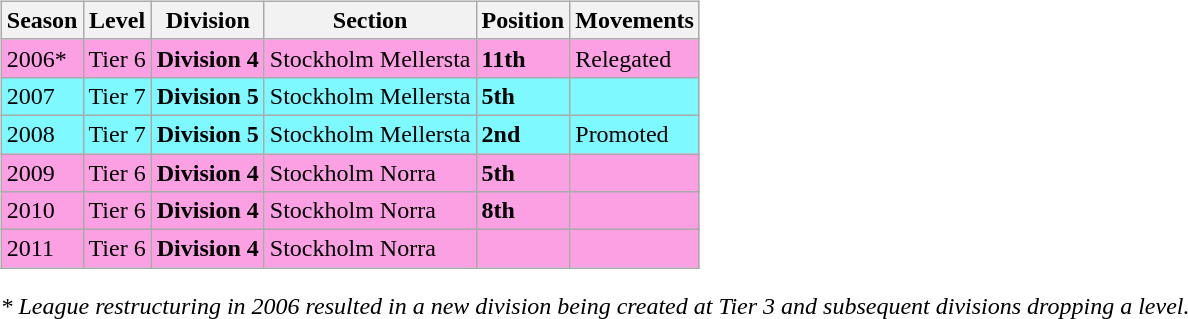<table>
<tr>
<td valign="top" width=0%><br><table class="wikitable">
<tr style="background:#f0f6fa;">
<th><strong>Season</strong></th>
<th><strong>Level</strong></th>
<th><strong>Division</strong></th>
<th><strong>Section</strong></th>
<th><strong>Position</strong></th>
<th><strong>Movements</strong></th>
</tr>
<tr>
<td style="background:#FBA0E3;">2006*</td>
<td style="background:#FBA0E3;">Tier 6</td>
<td style="background:#FBA0E3;"><strong>Division 4</strong></td>
<td style="background:#FBA0E3;">Stockholm Mellersta</td>
<td style="background:#FBA0E3;"><strong>11th</strong></td>
<td style="background:#FBA0E3;">Relegated</td>
</tr>
<tr>
<td style="background:#7DF9FF;">2007</td>
<td style="background:#7DF9FF;">Tier 7</td>
<td style="background:#7DF9FF;"><strong>Division 5</strong></td>
<td style="background:#7DF9FF;">Stockholm Mellersta</td>
<td style="background:#7DF9FF;"><strong>5th</strong></td>
<td style="background:#7DF9FF;"></td>
</tr>
<tr>
<td style="background:#7DF9FF;">2008</td>
<td style="background:#7DF9FF;">Tier 7</td>
<td style="background:#7DF9FF;"><strong>Division 5</strong></td>
<td style="background:#7DF9FF;">Stockholm Mellersta</td>
<td style="background:#7DF9FF;"><strong>2nd</strong></td>
<td style="background:#7DF9FF;">Promoted</td>
</tr>
<tr>
<td style="background:#FBA0E3;">2009</td>
<td style="background:#FBA0E3;">Tier 6</td>
<td style="background:#FBA0E3;"><strong>Division 4</strong></td>
<td style="background:#FBA0E3;">Stockholm Norra</td>
<td style="background:#FBA0E3;"><strong>5th</strong></td>
<td style="background:#FBA0E3;"></td>
</tr>
<tr>
<td style="background:#FBA0E3;">2010</td>
<td style="background:#FBA0E3;">Tier 6</td>
<td style="background:#FBA0E3;"><strong>Division 4</strong></td>
<td style="background:#FBA0E3;">Stockholm Norra</td>
<td style="background:#FBA0E3;"><strong>8th</strong></td>
<td style="background:#FBA0E3;"></td>
</tr>
<tr>
<td style="background:#FBA0E3;">2011</td>
<td style="background:#FBA0E3;">Tier 6</td>
<td style="background:#FBA0E3;"><strong>Division 4</strong></td>
<td style="background:#FBA0E3;">Stockholm Norra</td>
<td style="background:#FBA0E3;"></td>
<td style="background:#FBA0E3;"></td>
</tr>
</table>
<em>* League restructuring in 2006 resulted in a new division being created at Tier 3 and subsequent divisions dropping a level.</em></td>
</tr>
</table>
